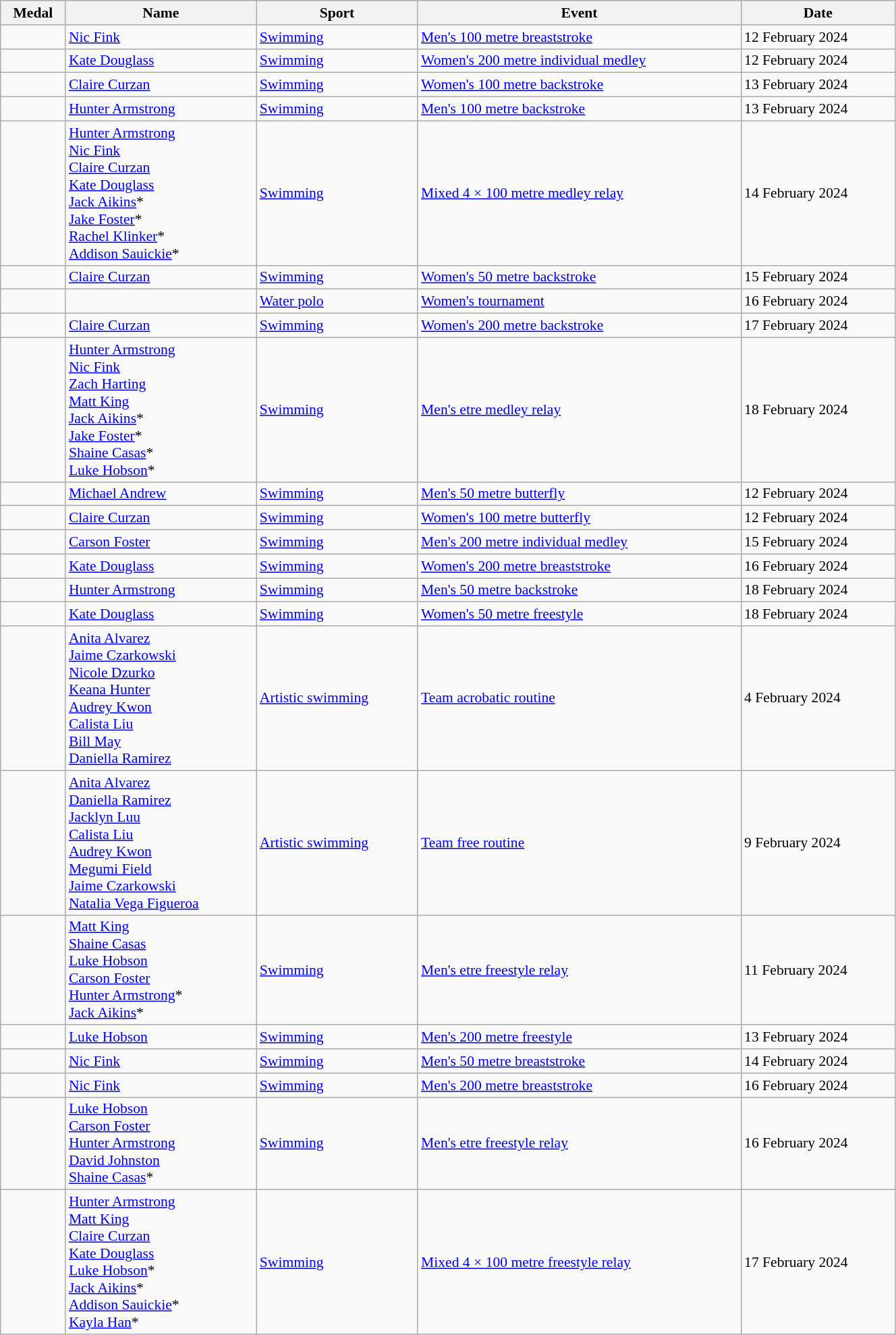<table class="wikitable sortable" style="font-size:90%; width:70%;">
<tr>
<th>Medal</th>
<th>Name</th>
<th>Sport</th>
<th>Event</th>
<th>Date</th>
</tr>
<tr>
<td></td>
<td><a href='#'>Nic Fink</a></td>
<td><a href='#'>Swimming</a></td>
<td><a href='#'>Men's 100 metre breaststroke</a></td>
<td>12 February 2024</td>
</tr>
<tr>
<td></td>
<td><a href='#'>Kate Douglass</a></td>
<td><a href='#'>Swimming</a></td>
<td><a href='#'>Women's 200 metre individual medley</a></td>
<td>12 February 2024</td>
</tr>
<tr>
<td></td>
<td><a href='#'>Claire Curzan</a></td>
<td><a href='#'>Swimming</a></td>
<td><a href='#'>Women's 100 metre backstroke</a></td>
<td>13 February 2024</td>
</tr>
<tr>
<td></td>
<td><a href='#'>Hunter Armstrong</a></td>
<td><a href='#'>Swimming</a></td>
<td><a href='#'>Men's 100 metre backstroke</a></td>
<td>13 February 2024</td>
</tr>
<tr>
<td></td>
<td><a href='#'>Hunter Armstrong</a><br><a href='#'>Nic Fink</a><br><a href='#'>Claire Curzan</a><br><a href='#'>Kate Douglass</a><br><a href='#'>Jack Aikins</a>*<br><a href='#'>Jake Foster</a>*<br><a href='#'>Rachel Klinker</a>*<br><a href='#'>Addison Sauickie</a>*</td>
<td><a href='#'>Swimming</a></td>
<td><a href='#'>Mixed 4 × 100 metre medley relay</a></td>
<td>14 February 2024</td>
</tr>
<tr>
<td></td>
<td><a href='#'>Claire Curzan</a></td>
<td><a href='#'>Swimming</a></td>
<td><a href='#'>Women's 50 metre backstroke</a></td>
<td>15 February 2024</td>
</tr>
<tr>
<td></td>
<td></td>
<td><a href='#'>Water polo</a></td>
<td><a href='#'>Women's tournament</a></td>
<td>16 February 2024</td>
</tr>
<tr>
<td></td>
<td><a href='#'>Claire Curzan</a></td>
<td><a href='#'>Swimming</a></td>
<td><a href='#'>Women's 200 metre backstroke</a></td>
<td>17 February 2024</td>
</tr>
<tr>
<td></td>
<td><a href='#'>Hunter Armstrong</a><br><a href='#'>Nic Fink</a><br><a href='#'>Zach Harting</a><br><a href='#'>Matt King</a><br><a href='#'>Jack Aikins</a>*<br><a href='#'>Jake Foster</a>*<br><a href='#'>Shaine Casas</a>*<br><a href='#'>Luke Hobson</a>*</td>
<td><a href='#'>Swimming</a></td>
<td><a href='#'>Men's etre medley relay</a></td>
<td>18 February 2024</td>
</tr>
<tr>
<td></td>
<td><a href='#'>Michael Andrew</a></td>
<td><a href='#'>Swimming</a></td>
<td><a href='#'>Men's 50 metre butterfly</a></td>
<td>12 February 2024</td>
</tr>
<tr>
<td></td>
<td><a href='#'>Claire Curzan</a></td>
<td><a href='#'>Swimming</a></td>
<td><a href='#'>Women's 100 metre butterfly</a></td>
<td>12 February 2024</td>
</tr>
<tr>
<td></td>
<td><a href='#'>Carson Foster</a></td>
<td><a href='#'>Swimming</a></td>
<td><a href='#'>Men's 200 metre individual medley</a></td>
<td>15 February 2024</td>
</tr>
<tr>
<td></td>
<td><a href='#'>Kate Douglass</a></td>
<td><a href='#'>Swimming</a></td>
<td><a href='#'>Women's 200 metre breaststroke</a></td>
<td>16 February 2024</td>
</tr>
<tr>
<td></td>
<td><a href='#'>Hunter Armstrong</a></td>
<td><a href='#'>Swimming</a></td>
<td><a href='#'>Men's 50 metre backstroke</a></td>
<td>18 February 2024</td>
</tr>
<tr>
<td></td>
<td><a href='#'>Kate Douglass</a></td>
<td><a href='#'>Swimming</a></td>
<td><a href='#'>Women's 50 metre freestyle</a></td>
<td>18 February 2024</td>
</tr>
<tr>
<td></td>
<td><a href='#'>Anita Alvarez</a><br><a href='#'>Jaime Czarkowski</a><br><a href='#'>Nicole Dzurko</a><br><a href='#'>Keana Hunter</a><br><a href='#'>Audrey Kwon</a><br><a href='#'>Calista Liu</a><br><a href='#'>Bill May</a><br><a href='#'>Daniella Ramirez</a></td>
<td><a href='#'>Artistic swimming</a></td>
<td><a href='#'>Team acrobatic routine</a></td>
<td>4 February 2024</td>
</tr>
<tr>
<td></td>
<td><a href='#'>Anita Alvarez</a><br><a href='#'>Daniella Ramirez</a><br><a href='#'>Jacklyn Luu</a><br><a href='#'>Calista Liu</a><br><a href='#'>Audrey Kwon</a><br><a href='#'>Megumi Field</a><br><a href='#'>Jaime Czarkowski</a><br><a href='#'>Natalia Vega Figueroa</a></td>
<td><a href='#'>Artistic swimming</a></td>
<td><a href='#'>Team free routine</a></td>
<td>9 February 2024</td>
</tr>
<tr>
<td></td>
<td><a href='#'>Matt King</a><br><a href='#'>Shaine Casas</a><br><a href='#'>Luke Hobson</a><br><a href='#'>Carson Foster</a><br><a href='#'>Hunter Armstrong</a>*<br><a href='#'>Jack Aikins</a>*</td>
<td><a href='#'>Swimming</a></td>
<td><a href='#'>Men's etre freestyle relay</a></td>
<td>11 February 2024</td>
</tr>
<tr>
<td></td>
<td><a href='#'>Luke Hobson</a></td>
<td><a href='#'>Swimming</a></td>
<td><a href='#'>Men's 200 metre freestyle</a></td>
<td>13 February 2024</td>
</tr>
<tr>
<td></td>
<td><a href='#'>Nic Fink</a></td>
<td><a href='#'>Swimming</a></td>
<td><a href='#'>Men's 50 metre breaststroke</a></td>
<td>14 February 2024</td>
</tr>
<tr>
<td></td>
<td><a href='#'>Nic Fink</a></td>
<td><a href='#'>Swimming</a></td>
<td><a href='#'>Men's 200 metre breaststroke</a></td>
<td>16 February 2024</td>
</tr>
<tr>
<td></td>
<td><a href='#'>Luke Hobson</a><br><a href='#'>Carson Foster</a><br><a href='#'>Hunter Armstrong</a><br><a href='#'>David Johnston</a><br><a href='#'>Shaine Casas</a>*</td>
<td><a href='#'>Swimming</a></td>
<td><a href='#'>Men's etre freestyle relay</a></td>
<td>16 February 2024</td>
</tr>
<tr>
<td></td>
<td><a href='#'>Hunter Armstrong</a><br><a href='#'>Matt King</a><br><a href='#'>Claire Curzan</a><br><a href='#'>Kate Douglass</a><br><a href='#'>Luke Hobson</a>*<br><a href='#'>Jack Aikins</a>*<br><a href='#'>Addison Sauickie</a>*<br><a href='#'>Kayla Han</a>*</td>
<td><a href='#'>Swimming</a></td>
<td><a href='#'>Mixed 4 × 100 metre freestyle relay</a></td>
<td>17 February 2024</td>
</tr>
</table>
